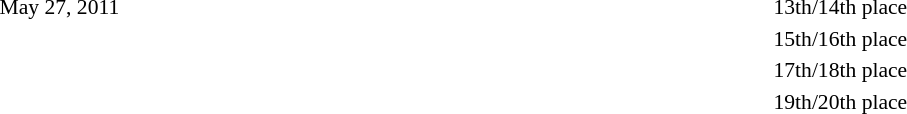<table style="font-size:90%">
<tr>
<td width=100>May 27, 2011</td>
<td width=150 align=right></td>
<td width=100 align=center></td>
<td width=150><strong></strong></td>
<td width=100>13th/14th place</td>
</tr>
<tr>
<td></td>
<td width=150 align=right><strong></strong></td>
<td width=100 align=center></td>
<td width=150></td>
<td width=100>15th/16th place</td>
</tr>
<tr>
<td></td>
<td width=150 align=right><strong></strong></td>
<td width=100 align=center></td>
<td width=150></td>
<td width=100>17th/18th place</td>
</tr>
<tr>
<td></td>
<td width=150 align=right><strong></strong></td>
<td width=100 align=center></td>
<td width=150></td>
<td width=100>19th/20th place</td>
</tr>
</table>
